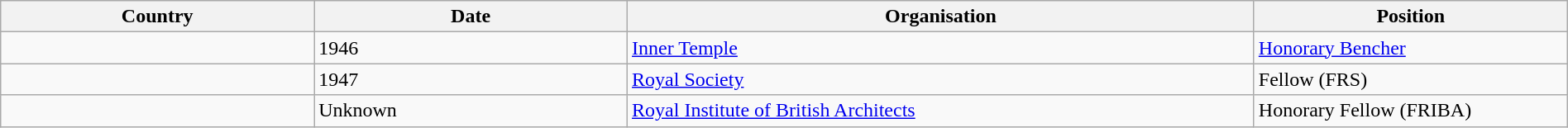<table class="wikitable" style="width:100%;">
<tr>
<th style="width:20%;">Country</th>
<th style="width:20%;">Date</th>
<th style="width:40%;">Organisation</th>
<th style="width:20%;">Position</th>
</tr>
<tr>
<td></td>
<td>1946</td>
<td><a href='#'>Inner Temple</a></td>
<td><a href='#'>Honorary Bencher</a></td>
</tr>
<tr>
<td></td>
<td>1947</td>
<td><a href='#'>Royal Society</a></td>
<td>Fellow (FRS)</td>
</tr>
<tr>
<td></td>
<td>Unknown</td>
<td><a href='#'>Royal Institute of British Architects</a></td>
<td>Honorary Fellow (FRIBA)</td>
</tr>
</table>
